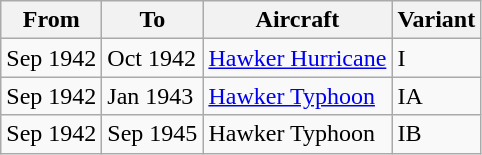<table class="wikitable">
<tr>
<th>From</th>
<th>To</th>
<th>Aircraft</th>
<th>Variant</th>
</tr>
<tr>
<td>Sep 1942</td>
<td>Oct 1942</td>
<td><a href='#'>Hawker Hurricane</a></td>
<td>I</td>
</tr>
<tr>
<td>Sep 1942</td>
<td>Jan 1943</td>
<td><a href='#'>Hawker Typhoon</a></td>
<td>IA</td>
</tr>
<tr>
<td>Sep 1942</td>
<td>Sep 1945</td>
<td>Hawker Typhoon</td>
<td>IB</td>
</tr>
</table>
